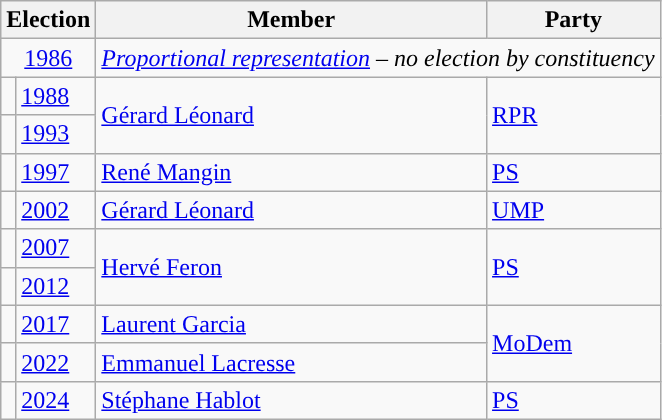<table class="wikitable">
<tr>
<th colspan="2">Election</th>
<th>Member</th>
<th>Party</th>
</tr>
<tr>
<td colspan="2" align="center"><a href='#'>1986</a></td>
<td colspan="2"><em><a href='#'>Proportional representation</a> – no election by constituency</em></td>
</tr>
<tr>
<td style="color:inherit;background-color: "></td>
<td><a href='#'>1988</a></td>
<td rowspan="2"><a href='#'>Gérard Léonard</a></td>
<td rowspan="2"><a href='#'>RPR</a></td>
</tr>
<tr>
<td style="color:inherit;background-color: "></td>
<td><a href='#'>1993</a></td>
</tr>
<tr>
<td style="color:inherit;background-color: "></td>
<td><a href='#'>1997</a></td>
<td><a href='#'>René Mangin</a></td>
<td><a href='#'>PS</a></td>
</tr>
<tr>
<td style="color:inherit;background-color: "></td>
<td><a href='#'>2002</a></td>
<td><a href='#'>Gérard Léonard</a></td>
<td><a href='#'>UMP</a></td>
</tr>
<tr>
<td style="color:inherit;background-color: "></td>
<td><a href='#'>2007</a></td>
<td rowspan="2"><a href='#'>Hervé Feron</a></td>
<td rowspan="2"><a href='#'>PS</a></td>
</tr>
<tr>
<td style="color:inherit;background-color: "></td>
<td><a href='#'>2012</a></td>
</tr>
<tr>
<td style="color:inherit;background-color: "></td>
<td><a href='#'>2017</a></td>
<td><a href='#'>Laurent Garcia</a></td>
<td rowspan="2"><a href='#'>MoDem</a></td>
</tr>
<tr>
<td style="color:inherit;background-color: "></td>
<td><a href='#'>2022</a></td>
<td><a href='#'>Emmanuel Lacresse</a></td>
</tr>
<tr>
<td style="color:inherit;background-color: "></td>
<td><a href='#'>2024</a></td>
<td><a href='#'>Stéphane Hablot</a></td>
<td><a href='#'>PS</a></td>
</tr>
</table>
